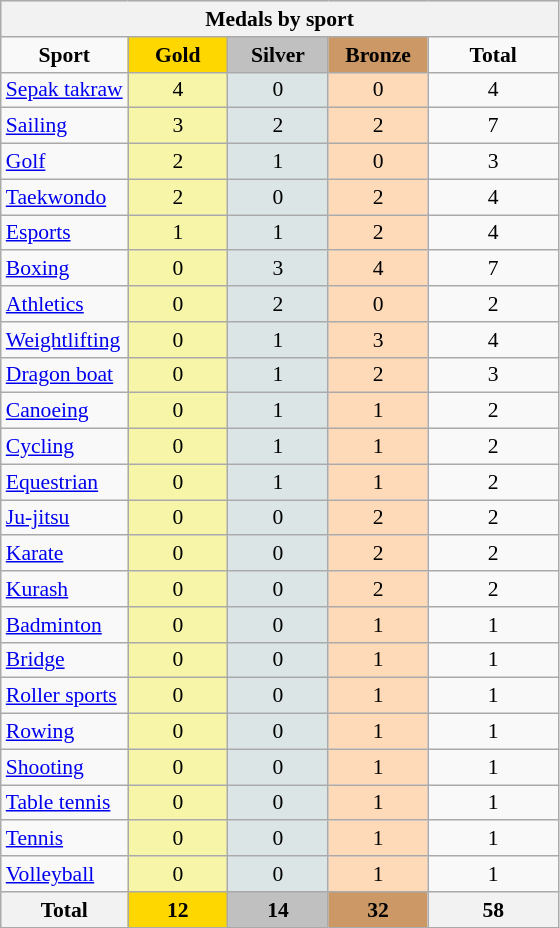<table class="wikitable" style="font-size:90%; text-align:center;">
<tr style="background:#efefef;">
<th colspan=5>Medals by sport</th>
</tr>
<tr>
<td><strong>Sport</strong></td>
<td width=60 style="background:gold;"><strong>Gold </strong></td>
<td width=60 style="background:silver;"><strong>Silver </strong></td>
<td width=60 style="background:#c96;"><strong>Bronze </strong></td>
<td width=80><strong>Total</strong></td>
</tr>
<tr>
<td align=left> <a href='#'>Sepak takraw</a></td>
<td style="background:#F7F6A8;">4</td>
<td style="background:#DCE5E5;">0</td>
<td style="background:#FFDAB9;">0</td>
<td>4</td>
</tr>
<tr>
<td align=left> <a href='#'>Sailing</a></td>
<td style="background:#F7F6A8;">3</td>
<td style="background:#DCE5E5;">2</td>
<td style="background:#FFDAB9;">2</td>
<td>7</td>
</tr>
<tr>
<td align=left> <a href='#'>Golf</a></td>
<td style="background:#F7F6A8;">2</td>
<td style="background:#DCE5E5;">1</td>
<td style="background:#FFDAB9;">0</td>
<td>3</td>
</tr>
<tr>
<td align=left> <a href='#'>Taekwondo</a></td>
<td style="background:#F7F6A8;">2</td>
<td style="background:#DCE5E5;">0</td>
<td style="background:#FFDAB9;">2</td>
<td>4</td>
</tr>
<tr>
<td align=left> <a href='#'>Esports</a></td>
<td style="background:#F7F6A8;">1</td>
<td style="background:#DCE5E5;">1</td>
<td style="background:#FFDAB9;">2</td>
<td>4</td>
</tr>
<tr>
<td align=left> <a href='#'>Boxing</a></td>
<td style="background:#F7F6A8;">0</td>
<td style="background:#DCE5E5;">3</td>
<td style="background:#FFDAB9;">4</td>
<td>7</td>
</tr>
<tr>
<td align=left> <a href='#'>Athletics</a></td>
<td style="background:#F7F6A8;">0</td>
<td style="background:#DCE5E5;">2</td>
<td style="background:#FFDAB9;">0</td>
<td>2</td>
</tr>
<tr>
<td align=left> <a href='#'>Weightlifting</a></td>
<td style="background:#F7F6A8;">0</td>
<td style="background:#DCE5E5;">1</td>
<td style="background:#FFDAB9;">3</td>
<td>4</td>
</tr>
<tr>
<td align=left> <a href='#'>Dragon boat</a></td>
<td style="background:#F7F6A8;">0</td>
<td style="background:#DCE5E5;">1</td>
<td style="background:#FFDAB9;">2</td>
<td>3</td>
</tr>
<tr>
<td align=left> <a href='#'>Canoeing</a></td>
<td style="background:#F7F6A8;">0</td>
<td style="background:#DCE5E5;">1</td>
<td style="background:#FFDAB9;">1</td>
<td>2</td>
</tr>
<tr>
<td align=left> <a href='#'>Cycling</a></td>
<td style="background:#F7F6A8;">0</td>
<td style="background:#DCE5E5;">1</td>
<td style="background:#FFDAB9;">1</td>
<td>2</td>
</tr>
<tr>
<td align=left> <a href='#'>Equestrian</a></td>
<td style="background:#F7F6A8;">0</td>
<td style="background:#DCE5E5;">1</td>
<td style="background:#FFDAB9;">1</td>
<td>2</td>
</tr>
<tr>
<td align=left> <a href='#'>Ju-jitsu</a></td>
<td style="background:#F7F6A8;">0</td>
<td style="background:#DCE5E5;">0</td>
<td style="background:#FFDAB9;">2</td>
<td>2</td>
</tr>
<tr>
<td align=left> <a href='#'>Karate</a></td>
<td style="background:#F7F6A8;">0</td>
<td style="background:#DCE5E5;">0</td>
<td style="background:#FFDAB9;">2</td>
<td>2</td>
</tr>
<tr>
<td align=left> <a href='#'>Kurash</a></td>
<td style="background:#F7F6A8;">0</td>
<td style="background:#DCE5E5;">0</td>
<td style="background:#FFDAB9;">2</td>
<td>2</td>
</tr>
<tr>
<td align=left> <a href='#'>Badminton</a></td>
<td style="background:#F7F6A8;">0</td>
<td style="background:#DCE5E5;">0</td>
<td style="background:#FFDAB9;">1</td>
<td>1</td>
</tr>
<tr>
<td align=left> <a href='#'>Bridge</a></td>
<td style="background:#F7F6A8;">0</td>
<td style="background:#DCE5E5;">0</td>
<td style="background:#FFDAB9;">1</td>
<td>1</td>
</tr>
<tr>
<td align=left> <a href='#'>Roller sports</a></td>
<td style="background:#F7F6A8;">0</td>
<td style="background:#DCE5E5;">0</td>
<td style="background:#FFDAB9;">1</td>
<td>1</td>
</tr>
<tr>
<td align=left> <a href='#'>Rowing</a></td>
<td style="background:#F7F6A8;">0</td>
<td style="background:#DCE5E5;">0</td>
<td style="background:#FFDAB9;">1</td>
<td>1</td>
</tr>
<tr>
<td align=left> <a href='#'>Shooting</a></td>
<td style="background:#F7F6A8;">0</td>
<td style="background:#DCE5E5;">0</td>
<td style="background:#FFDAB9;">1</td>
<td>1</td>
</tr>
<tr>
<td align=left> <a href='#'>Table tennis</a></td>
<td style="background:#F7F6A8;">0</td>
<td style="background:#DCE5E5;">0</td>
<td style="background:#FFDAB9;">1</td>
<td>1</td>
</tr>
<tr>
<td align=left> <a href='#'>Tennis</a></td>
<td style="background:#F7F6A8;">0</td>
<td style="background:#DCE5E5;">0</td>
<td style="background:#FFDAB9;">1</td>
<td>1</td>
</tr>
<tr>
<td align=left> <a href='#'>Volleyball</a></td>
<td style="background:#F7F6A8;">0</td>
<td style="background:#DCE5E5;">0</td>
<td style="background:#FFDAB9;">1</td>
<td>1</td>
</tr>
<tr>
<th>Total</th>
<th style="background:gold;">12</th>
<th style="background:silver;">14</th>
<th style="background:#c96;">32</th>
<th>58</th>
</tr>
</table>
